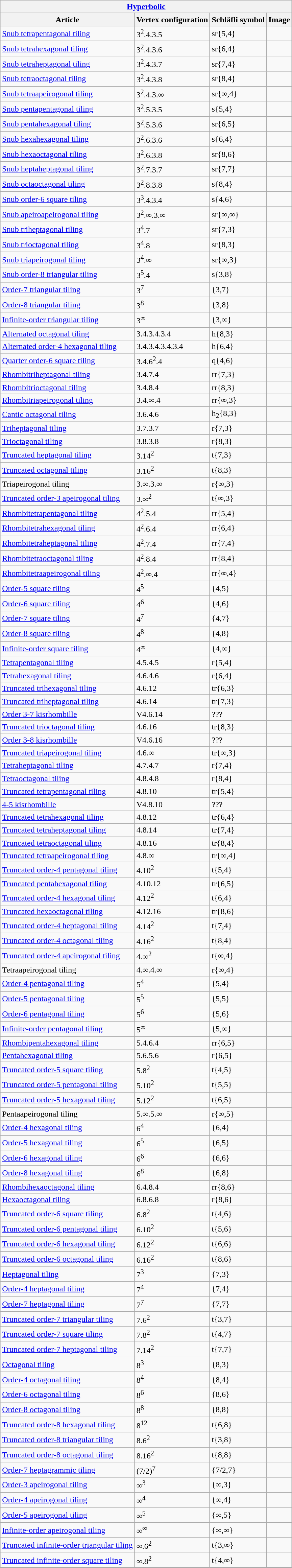<table class="wikitable sortable">
<tr>
<th colspan="4"><a href='#'>Hyperbolic</a></th>
</tr>
<tr>
<th>Article</th>
<th>Vertex configuration</th>
<th>Schläfli symbol</th>
<th>Image</th>
</tr>
<tr>
<td><a href='#'>Snub tetrapentagonal tiling</a></td>
<td>3<sup>2</sup>.4.3.5</td>
<td>sr{5,4}</td>
<td></td>
</tr>
<tr>
<td><a href='#'>Snub tetrahexagonal tiling</a></td>
<td>3<sup>2</sup>.4.3.6</td>
<td>sr{6,4}</td>
<td></td>
</tr>
<tr>
<td><a href='#'>Snub tetraheptagonal tiling</a></td>
<td>3<sup>2</sup>.4.3.7</td>
<td>sr{7,4}</td>
<td></td>
</tr>
<tr>
<td><a href='#'>Snub tetraoctagonal tiling</a></td>
<td>3<sup>2</sup>.4.3.8</td>
<td>sr{8,4}</td>
<td></td>
</tr>
<tr>
<td><a href='#'>Snub tetraapeirogonal tiling</a></td>
<td>3<sup>2</sup>.4.3.∞</td>
<td>sr{∞,4}</td>
<td></td>
</tr>
<tr>
<td><a href='#'>Snub pentapentagonal tiling</a></td>
<td>3<sup>2</sup>.5.3.5</td>
<td>s{5,4}</td>
<td></td>
</tr>
<tr>
<td><a href='#'>Snub pentahexagonal tiling</a></td>
<td>3<sup>2</sup>.5.3.6</td>
<td>sr{6,5}</td>
<td></td>
</tr>
<tr>
<td><a href='#'>Snub hexahexagonal tiling</a></td>
<td>3<sup>2</sup>.6.3.6</td>
<td>s{6,4}</td>
<td></td>
</tr>
<tr>
<td><a href='#'>Snub hexaoctagonal tiling</a></td>
<td>3<sup>2</sup>.6.3.8</td>
<td>sr{8,6}</td>
<td></td>
</tr>
<tr>
<td><a href='#'>Snub heptaheptagonal tiling</a></td>
<td>3<sup>2</sup>.7.3.7</td>
<td>sr{7,7}</td>
<td></td>
</tr>
<tr>
<td><a href='#'>Snub octaoctagonal tiling</a></td>
<td>3<sup>2</sup>.8.3.8</td>
<td>s{8,4}</td>
<td></td>
</tr>
<tr>
<td><a href='#'>Snub order-6 square tiling</a></td>
<td>3<sup>3</sup>.4.3.4</td>
<td>s{4,6}</td>
<td></td>
</tr>
<tr>
<td><a href='#'>Snub apeiroapeirogonal tiling</a></td>
<td>3<sup>2</sup>.∞.3.∞</td>
<td>sr{∞,∞}</td>
<td></td>
</tr>
<tr>
<td><a href='#'>Snub triheptagonal tiling</a></td>
<td>3<sup>4</sup>.7</td>
<td>sr{7,3}</td>
<td></td>
</tr>
<tr>
<td><a href='#'>Snub trioctagonal tiling</a></td>
<td>3<sup>4</sup>.8</td>
<td>sr{8,3}</td>
<td></td>
</tr>
<tr>
<td><a href='#'>Snub triapeirogonal tiling</a></td>
<td>3<sup>4</sup>.∞</td>
<td>sr{∞,3}</td>
<td></td>
</tr>
<tr>
<td><a href='#'>Snub order-8 triangular tiling</a></td>
<td>3<sup>5</sup>.4</td>
<td>s{3,8}</td>
<td></td>
</tr>
<tr>
<td><a href='#'>Order-7 triangular tiling</a></td>
<td>3<sup>7</sup></td>
<td>{3,7}</td>
<td></td>
</tr>
<tr>
<td><a href='#'>Order-8 triangular tiling</a></td>
<td>3<sup>8</sup></td>
<td>{3,8}</td>
<td></td>
</tr>
<tr>
<td><a href='#'>Infinite-order triangular tiling</a></td>
<td>3<sup>∞</sup></td>
<td>{3,∞}</td>
<td></td>
</tr>
<tr>
<td><a href='#'>Alternated octagonal tiling</a></td>
<td>3.4.3.4.3.4</td>
<td>h{8,3}</td>
<td></td>
</tr>
<tr>
<td><a href='#'>Alternated order-4 hexagonal tiling</a></td>
<td>3.4.3.4.3.4.3.4</td>
<td>h{6,4}</td>
<td></td>
</tr>
<tr>
<td><a href='#'>Quarter order-6 square tiling</a></td>
<td>3.4.6<sup>2</sup>.4</td>
<td>q{4,6}</td>
<td></td>
</tr>
<tr>
<td><a href='#'>Rhombitriheptagonal tiling</a></td>
<td>3.4.7.4</td>
<td>rr{7,3}</td>
<td></td>
</tr>
<tr>
<td><a href='#'>Rhombitrioctagonal tiling</a></td>
<td>3.4.8.4</td>
<td>rr{8,3}</td>
<td></td>
</tr>
<tr>
<td><a href='#'>Rhombitriapeirogonal tiling</a></td>
<td>3.4.∞.4</td>
<td>rr{∞,3}</td>
<td></td>
</tr>
<tr>
<td><a href='#'>Cantic octagonal tiling</a></td>
<td>3.6.4.6</td>
<td>h<sub>2</sub>{8,3}</td>
<td></td>
</tr>
<tr>
<td><a href='#'>Triheptagonal tiling</a></td>
<td>3.7.3.7</td>
<td>r{7,3}</td>
<td></td>
</tr>
<tr>
<td><a href='#'>Trioctagonal tiling</a></td>
<td>3.8.3.8</td>
<td>r{8,3}</td>
<td></td>
</tr>
<tr>
<td><a href='#'>Truncated heptagonal tiling</a></td>
<td>3.14<sup>2</sup></td>
<td>t{7,3}</td>
<td></td>
</tr>
<tr>
<td><a href='#'>Truncated octagonal tiling</a></td>
<td>3.16<sup>2</sup></td>
<td>t{8,3}</td>
<td></td>
</tr>
<tr>
<td>Triapeirogonal tiling</td>
<td>3.∞.3.∞</td>
<td>r{∞,3}</td>
<td></td>
</tr>
<tr>
<td><a href='#'>Truncated order-3 apeirogonal tiling</a></td>
<td>3.∞<sup>2</sup></td>
<td>t{∞,3}</td>
<td></td>
</tr>
<tr>
<td><a href='#'>Rhombitetrapentagonal tiling</a></td>
<td>4<sup>2</sup>.5.4</td>
<td>rr{5,4}</td>
<td></td>
</tr>
<tr>
<td><a href='#'>Rhombitetrahexagonal tiling</a></td>
<td>4<sup>2</sup>.6.4</td>
<td>rr{6,4}</td>
<td></td>
</tr>
<tr>
<td><a href='#'>Rhombitetraheptagonal tiling</a></td>
<td>4<sup>2</sup>.7.4</td>
<td>rr{7,4}</td>
<td></td>
</tr>
<tr>
<td><a href='#'>Rhombitetraoctagonal tiling</a></td>
<td>4<sup>2</sup>.8.4</td>
<td>rr{8,4}</td>
<td></td>
</tr>
<tr>
<td><a href='#'>Rhombitetraapeirogonal tiling</a></td>
<td>4<sup>2</sup>.∞.4</td>
<td>rr{∞,4}</td>
<td></td>
</tr>
<tr>
<td><a href='#'>Order-5 square tiling</a></td>
<td>4<sup>5</sup></td>
<td>{4,5}</td>
<td></td>
</tr>
<tr>
<td><a href='#'>Order-6 square tiling</a></td>
<td>4<sup>6</sup></td>
<td>{4,6}</td>
<td></td>
</tr>
<tr>
<td><a href='#'>Order-7 square tiling</a></td>
<td>4<sup>7</sup></td>
<td>{4,7}</td>
<td></td>
</tr>
<tr>
<td><a href='#'>Order-8 square tiling</a></td>
<td>4<sup>8</sup></td>
<td>{4,8}</td>
<td></td>
</tr>
<tr>
<td><a href='#'>Infinite-order square tiling</a></td>
<td>4<sup>∞</sup></td>
<td>{4,∞}</td>
<td></td>
</tr>
<tr>
<td><a href='#'>Tetrapentagonal tiling</a></td>
<td>4.5.4.5</td>
<td>r{5,4}</td>
<td></td>
</tr>
<tr>
<td><a href='#'>Tetrahexagonal tiling</a></td>
<td>4.6.4.6</td>
<td>r{6,4}</td>
<td></td>
</tr>
<tr>
<td><a href='#'>Truncated trihexagonal tiling</a></td>
<td>4.6.12</td>
<td>tr{6,3}</td>
<td></td>
</tr>
<tr>
<td><a href='#'>Truncated triheptagonal tiling</a></td>
<td>4.6.14</td>
<td>tr{7,3}</td>
<td></td>
</tr>
<tr>
<td><a href='#'>Order 3-7 kisrhombille</a></td>
<td>V4.6.14</td>
<td>???</td>
<td></td>
</tr>
<tr>
<td><a href='#'>Truncated trioctagonal tiling</a></td>
<td>4.6.16</td>
<td>tr{8,3}</td>
<td></td>
</tr>
<tr>
<td><a href='#'>Order 3-8 kisrhombille</a></td>
<td>V4.6.16</td>
<td>???</td>
<td></td>
</tr>
<tr>
<td><a href='#'>Truncated triapeirogonal tiling</a></td>
<td>4.6.∞</td>
<td>tr{∞,3}</td>
<td></td>
</tr>
<tr>
<td><a href='#'>Tetraheptagonal tiling</a></td>
<td>4.7.4.7</td>
<td>r{7,4}</td>
<td></td>
</tr>
<tr>
<td><a href='#'>Tetraoctagonal tiling</a></td>
<td>4.8.4.8</td>
<td>r{8,4}</td>
<td></td>
</tr>
<tr>
<td><a href='#'>Truncated tetrapentagonal tiling</a></td>
<td>4.8.10</td>
<td>tr{5,4}</td>
<td></td>
</tr>
<tr>
<td><a href='#'>4-5 kisrhombille</a></td>
<td>V4.8.10</td>
<td>???</td>
<td></td>
</tr>
<tr>
<td><a href='#'>Truncated tetrahexagonal tiling</a></td>
<td>4.8.12</td>
<td>tr{6,4}</td>
<td></td>
</tr>
<tr>
<td><a href='#'>Truncated tetraheptagonal tiling</a></td>
<td>4.8.14</td>
<td>tr{7,4}</td>
<td></td>
</tr>
<tr>
<td><a href='#'>Truncated tetraoctagonal tiling</a></td>
<td>4.8.16</td>
<td>tr{8,4}</td>
<td></td>
</tr>
<tr>
<td><a href='#'>Truncated tetraapeirogonal tiling</a></td>
<td>4.8.∞</td>
<td>tr{∞,4}</td>
<td></td>
</tr>
<tr>
<td><a href='#'>Truncated order-4 pentagonal tiling</a></td>
<td>4.10<sup>2</sup></td>
<td>t{5,4}</td>
<td></td>
</tr>
<tr>
<td><a href='#'>Truncated pentahexagonal tiling</a></td>
<td>4.10.12</td>
<td>tr{6,5}</td>
<td></td>
</tr>
<tr>
<td><a href='#'>Truncated order-4 hexagonal tiling</a></td>
<td>4.12<sup>2</sup></td>
<td>t{6,4}</td>
<td></td>
</tr>
<tr>
<td><a href='#'>Truncated hexaoctagonal tiling</a></td>
<td>4.12.16</td>
<td>tr{8,6}</td>
<td></td>
</tr>
<tr>
<td><a href='#'>Truncated order-4 heptagonal tiling</a></td>
<td>4.14<sup>2</sup></td>
<td>t{7,4}</td>
<td></td>
</tr>
<tr>
<td><a href='#'>Truncated order-4 octagonal tiling</a></td>
<td>4.16<sup>2</sup></td>
<td>t{8,4}</td>
<td></td>
</tr>
<tr>
<td><a href='#'>Truncated order-4 apeirogonal tiling</a></td>
<td>4.∞<sup>2</sup></td>
<td>t{∞,4}</td>
<td></td>
</tr>
<tr>
<td>Tetraapeirogonal tiling</td>
<td>4.∞.4.∞</td>
<td>r{∞,4}</td>
<td></td>
</tr>
<tr>
<td><a href='#'>Order-4 pentagonal tiling</a></td>
<td>5<sup>4</sup></td>
<td>{5,4}</td>
<td></td>
</tr>
<tr>
<td><a href='#'>Order-5 pentagonal tiling</a></td>
<td>5<sup>5</sup></td>
<td>{5,5}</td>
<td></td>
</tr>
<tr>
<td><a href='#'>Order-6 pentagonal tiling</a></td>
<td>5<sup>6</sup></td>
<td>{5,6}</td>
<td></td>
</tr>
<tr>
<td><a href='#'>Infinite-order pentagonal tiling</a></td>
<td>5<sup>∞</sup></td>
<td>{5,∞}</td>
<td></td>
</tr>
<tr>
<td><a href='#'>Rhombipentahexagonal tiling</a></td>
<td>5.4.6.4</td>
<td>rr{6,5}</td>
<td></td>
</tr>
<tr>
<td><a href='#'>Pentahexagonal tiling</a></td>
<td>5.6.5.6</td>
<td>r{6,5}</td>
<td></td>
</tr>
<tr>
<td><a href='#'>Truncated order-5 square tiling</a></td>
<td>5.8<sup>2</sup></td>
<td>t{4,5}</td>
<td></td>
</tr>
<tr>
<td><a href='#'>Truncated order-5 pentagonal tiling</a></td>
<td>5.10<sup>2</sup></td>
<td>t{5,5}</td>
<td></td>
</tr>
<tr>
<td><a href='#'>Truncated order-5 hexagonal tiling</a></td>
<td>5.12<sup>2</sup></td>
<td>t{6,5}</td>
<td></td>
</tr>
<tr>
<td>Pentaapeirogonal tiling</td>
<td>5.∞.5.∞</td>
<td>r{∞,5}</td>
<td></td>
</tr>
<tr>
<td><a href='#'>Order-4 hexagonal tiling</a></td>
<td>6<sup>4</sup></td>
<td>{6,4}</td>
<td></td>
</tr>
<tr>
<td><a href='#'>Order-5 hexagonal tiling</a></td>
<td>6<sup>5</sup></td>
<td>{6,5}</td>
<td></td>
</tr>
<tr>
<td><a href='#'>Order-6 hexagonal tiling</a></td>
<td>6<sup>6</sup></td>
<td>{6,6}</td>
<td></td>
</tr>
<tr>
<td><a href='#'>Order-8 hexagonal tiling</a></td>
<td>6<sup>8</sup></td>
<td>{6,8}</td>
<td></td>
</tr>
<tr>
<td><a href='#'>Rhombihexaoctagonal tiling</a></td>
<td>6.4.8.4</td>
<td>rr{8,6}</td>
<td></td>
</tr>
<tr>
<td><a href='#'>Hexaoctagonal tiling</a></td>
<td>6.8.6.8</td>
<td>r{8,6}</td>
<td></td>
</tr>
<tr>
<td><a href='#'>Truncated order-6 square tiling</a></td>
<td>6.8<sup>2</sup></td>
<td>t{4,6}</td>
<td></td>
</tr>
<tr>
<td><a href='#'>Truncated order-6 pentagonal tiling</a></td>
<td>6.10<sup>2</sup></td>
<td>t{5,6}</td>
<td></td>
</tr>
<tr>
<td><a href='#'>Truncated order-6 hexagonal tiling</a></td>
<td>6.12<sup>2</sup></td>
<td>t{6,6}</td>
<td></td>
</tr>
<tr>
<td><a href='#'>Truncated order-6 octagonal tiling</a></td>
<td>6.16<sup>2</sup></td>
<td>t{8,6}</td>
<td></td>
</tr>
<tr>
<td><a href='#'>Heptagonal tiling</a></td>
<td>7<sup>3</sup></td>
<td>{7,3}</td>
<td></td>
</tr>
<tr>
<td><a href='#'>Order-4 heptagonal tiling</a></td>
<td>7<sup>4</sup></td>
<td>{7,4}</td>
<td></td>
</tr>
<tr>
<td><a href='#'>Order-7 heptagonal tiling</a></td>
<td>7<sup>7</sup></td>
<td>{7,7}</td>
<td></td>
</tr>
<tr>
<td><a href='#'>Truncated order-7 triangular tiling</a></td>
<td>7.6<sup>2</sup></td>
<td>t{3,7}</td>
<td></td>
</tr>
<tr>
<td><a href='#'>Truncated order-7 square tiling</a></td>
<td>7.8<sup>2</sup></td>
<td>t{4,7}</td>
<td></td>
</tr>
<tr>
<td><a href='#'>Truncated order-7 heptagonal tiling</a></td>
<td>7.14<sup>2</sup></td>
<td>t{7,7}</td>
<td></td>
</tr>
<tr>
<td><a href='#'>Octagonal tiling</a></td>
<td>8<sup>3</sup></td>
<td>{8,3}</td>
<td></td>
</tr>
<tr>
<td><a href='#'>Order-4 octagonal tiling</a></td>
<td>8<sup>4</sup></td>
<td>{8,4}</td>
<td></td>
</tr>
<tr>
<td><a href='#'>Order-6 octagonal tiling</a></td>
<td>8<sup>6</sup></td>
<td>{8,6}</td>
<td></td>
</tr>
<tr>
<td><a href='#'>Order-8 octagonal tiling</a></td>
<td>8<sup>8</sup></td>
<td>{8,8}</td>
<td></td>
</tr>
<tr>
<td><a href='#'>Truncated order-8 hexagonal tiling</a></td>
<td>8<sup>12</sup></td>
<td>t{6,8}</td>
<td></td>
</tr>
<tr>
<td><a href='#'>Truncated order-8 triangular tiling</a></td>
<td>8.6<sup>2</sup></td>
<td>t{3,8}</td>
<td></td>
</tr>
<tr>
<td><a href='#'>Truncated order-8 octagonal tiling</a></td>
<td>8.16<sup>2</sup></td>
<td>t{8,8}</td>
<td></td>
</tr>
<tr>
<td><a href='#'>Order-7 heptagrammic tiling</a></td>
<td>(7/2)<sup>7</sup></td>
<td>{7/2,7}</td>
<td></td>
</tr>
<tr>
<td><a href='#'>Order-3 apeirogonal tiling</a></td>
<td>∞<sup>3</sup></td>
<td>{∞,3}</td>
<td></td>
</tr>
<tr>
<td><a href='#'>Order-4 apeirogonal tiling</a></td>
<td>∞<sup>4</sup></td>
<td>{∞,4}</td>
<td></td>
</tr>
<tr>
<td><a href='#'>Order-5 apeirogonal tiling</a></td>
<td>∞<sup>5</sup></td>
<td>{∞,5}</td>
<td></td>
</tr>
<tr>
<td><a href='#'>Infinite-order apeirogonal tiling</a></td>
<td>∞<sup>∞</sup></td>
<td>{∞,∞}</td>
<td></td>
</tr>
<tr>
<td><a href='#'>Truncated infinite-order triangular tiling</a></td>
<td>∞.6<sup>2</sup></td>
<td>t{3,∞}</td>
<td></td>
</tr>
<tr>
<td><a href='#'>Truncated infinite-order square tiling</a></td>
<td>∞.8<sup>2</sup></td>
<td>t{4,∞}</td>
<td></td>
</tr>
</table>
